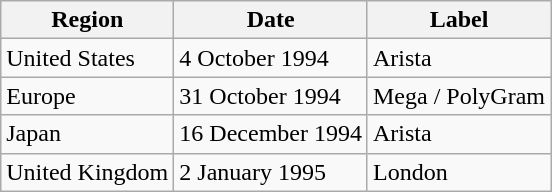<table class="wikitable">
<tr>
<th scope="col">Region</th>
<th scope="col">Date</th>
<th scope="col">Label</th>
</tr>
<tr>
<td scope="row">United States</td>
<td>4 October 1994</td>
<td>Arista</td>
</tr>
<tr>
<td scope="row">Europe</td>
<td>31 October 1994</td>
<td>Mega / PolyGram</td>
</tr>
<tr>
<td scope="row">Japan</td>
<td>16 December 1994</td>
<td>Arista</td>
</tr>
<tr>
<td scope="row">United Kingdom</td>
<td>2 January 1995</td>
<td>London</td>
</tr>
</table>
